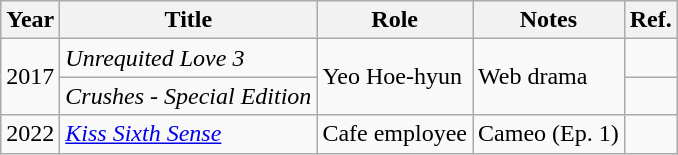<table class="wikitable">
<tr>
<th>Year</th>
<th>Title</th>
<th>Role</th>
<th>Notes</th>
<th>Ref.</th>
</tr>
<tr>
<td rowspan="2">2017</td>
<td><em>Unrequited Love 3</em></td>
<td rowspan="2">Yeo Hoe-hyun</td>
<td rowspan="2">Web drama</td>
<td></td>
</tr>
<tr>
<td><em>Crushes - Special Edition</em></td>
<td></td>
</tr>
<tr>
<td>2022</td>
<td><em><a href='#'>Kiss Sixth Sense</a></em></td>
<td>Cafe employee</td>
<td>Cameo (Ep. 1)</td>
<td></td>
</tr>
</table>
